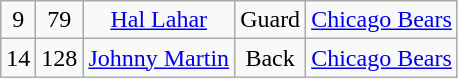<table class="wikitable" style="text-align:center">
<tr>
<td>9</td>
<td>79</td>
<td><a href='#'>Hal Lahar</a></td>
<td>Guard</td>
<td><a href='#'>Chicago Bears</a></td>
</tr>
<tr>
<td>14</td>
<td>128</td>
<td><a href='#'>Johnny Martin</a></td>
<td>Back</td>
<td><a href='#'>Chicago Bears</a></td>
</tr>
</table>
